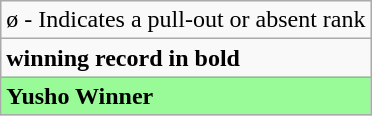<table class="wikitable">
<tr>
<td>ø - Indicates a pull-out or absent rank</td>
</tr>
<tr>
<td><strong>winning record in bold</strong></td>
</tr>
<tr>
<td style="background: PaleGreen;"><strong>Yusho Winner</strong></td>
</tr>
</table>
